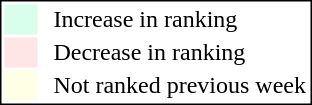<table style="border:1px solid black; float:right;">
<tr>
<td style="background:#D8FFEB; width:20px;"></td>
<td> </td>
<td>Increase in ranking</td>
</tr>
<tr>
<td style="background:#FFE6E6; width:20px;"></td>
<td> </td>
<td>Decrease in ranking</td>
</tr>
<tr>
<td style="background:#FFFFE6; width:20px;"></td>
<td> </td>
<td>Not ranked previous week</td>
</tr>
</table>
